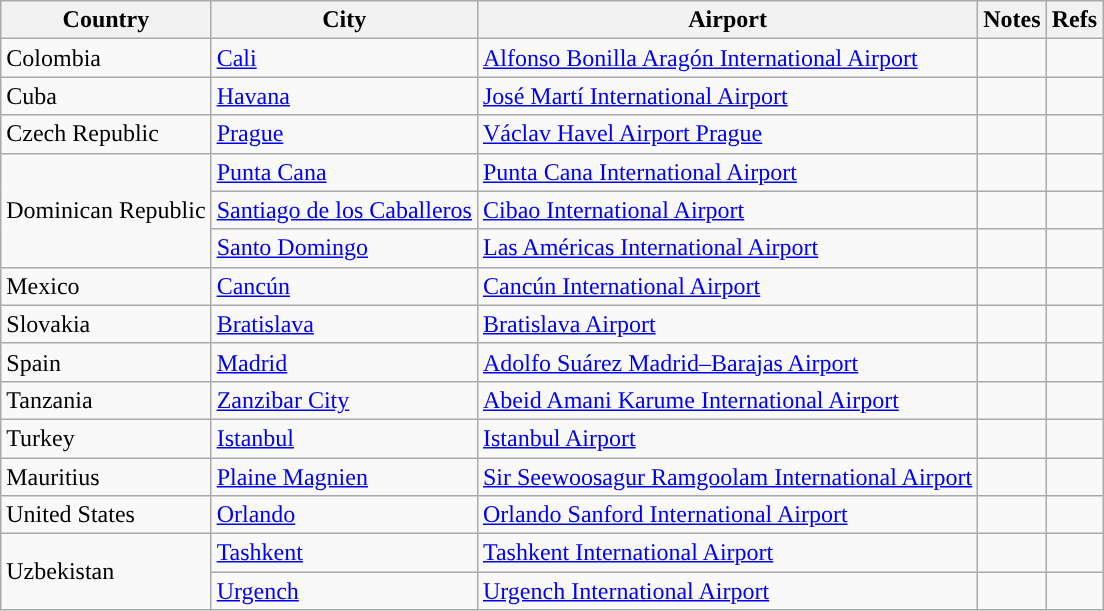<table class="sortable wikitable">
<tr>
<th>Country</th>
<th>City</th>
<th>Airport</th>
<th>Notes</th>
<th class="unsortable">Refs</th>
</tr>
<tr>
<td>Colombia</td>
<td><a href='#'>Cali</a></td>
<td><a href='#'>Alfonso Bonilla Aragón International Airport</a></td>
<td></td>
<td align=center></td>
</tr>
<tr>
<td>Cuba</td>
<td><a href='#'>Havana</a></td>
<td><a href='#'>José Martí International Airport</a></td>
<td align=center></td>
<td align=center></td>
</tr>
<tr>
<td>Czech Republic</td>
<td><a href='#'>Prague</a></td>
<td><a href='#'>Václav Havel Airport Prague</a></td>
<td></td>
<td align=center></td>
</tr>
<tr>
<td rowspan="3">Dominican Republic</td>
<td><a href='#'>Punta Cana</a></td>
<td><a href='#'>Punta Cana International Airport</a></td>
<td align=center></td>
<td align=center></td>
</tr>
<tr>
<td><a href='#'>Santiago de los Caballeros</a></td>
<td><a href='#'>Cibao International Airport</a></td>
<td align=center></td>
<td align=center></td>
</tr>
<tr>
<td><a href='#'>Santo Domingo</a></td>
<td><a href='#'>Las Américas International Airport</a></td>
<td align=center></td>
<td align=center></td>
</tr>
<tr>
<td>Mexico</td>
<td><a href='#'>Cancún</a></td>
<td><a href='#'>Cancún International Airport</a></td>
<td align=center></td>
<td align=center></td>
</tr>
<tr>
<td>Slovakia</td>
<td><a href='#'>Bratislava</a></td>
<td><a href='#'>Bratislava Airport</a></td>
<td></td>
<td align=center></td>
</tr>
<tr>
<td>Spain</td>
<td><a href='#'>Madrid</a></td>
<td><a href='#'>Adolfo Suárez Madrid–Barajas Airport</a></td>
<td></td>
<td align=center></td>
</tr>
<tr>
<td>Tanzania</td>
<td><a href='#'>Zanzibar City</a></td>
<td><a href='#'>Abeid Amani Karume International Airport</a></td>
<td></td>
<td align=center></td>
</tr>
<tr>
<td>Turkey</td>
<td><a href='#'>Istanbul</a></td>
<td><a href='#'>Istanbul Airport</a></td>
<td></td>
<td align=center></td>
</tr>
<tr>
<td>Mauritius</td>
<td><a href='#'>Plaine Magnien</a></td>
<td><a href='#'>Sir Seewoosagur Ramgoolam International Airport</a></td>
<td></td>
<td></td>
</tr>
<tr>
<td>United States</td>
<td><a href='#'>Orlando</a></td>
<td><a href='#'>Orlando Sanford International Airport</a></td>
<td></td>
<td align=center></td>
</tr>
<tr>
<td rowspan=2>Uzbekistan</td>
<td><a href='#'>Tashkent</a></td>
<td><a href='#'>Tashkent International Airport</a></td>
<td></td>
<td align=center></td>
</tr>
<tr>
<td><a href='#'>Urgench</a></td>
<td><a href='#'>Urgench International Airport</a></td>
<td align=center></td>
<td align=center></td>
</tr>
</table>
